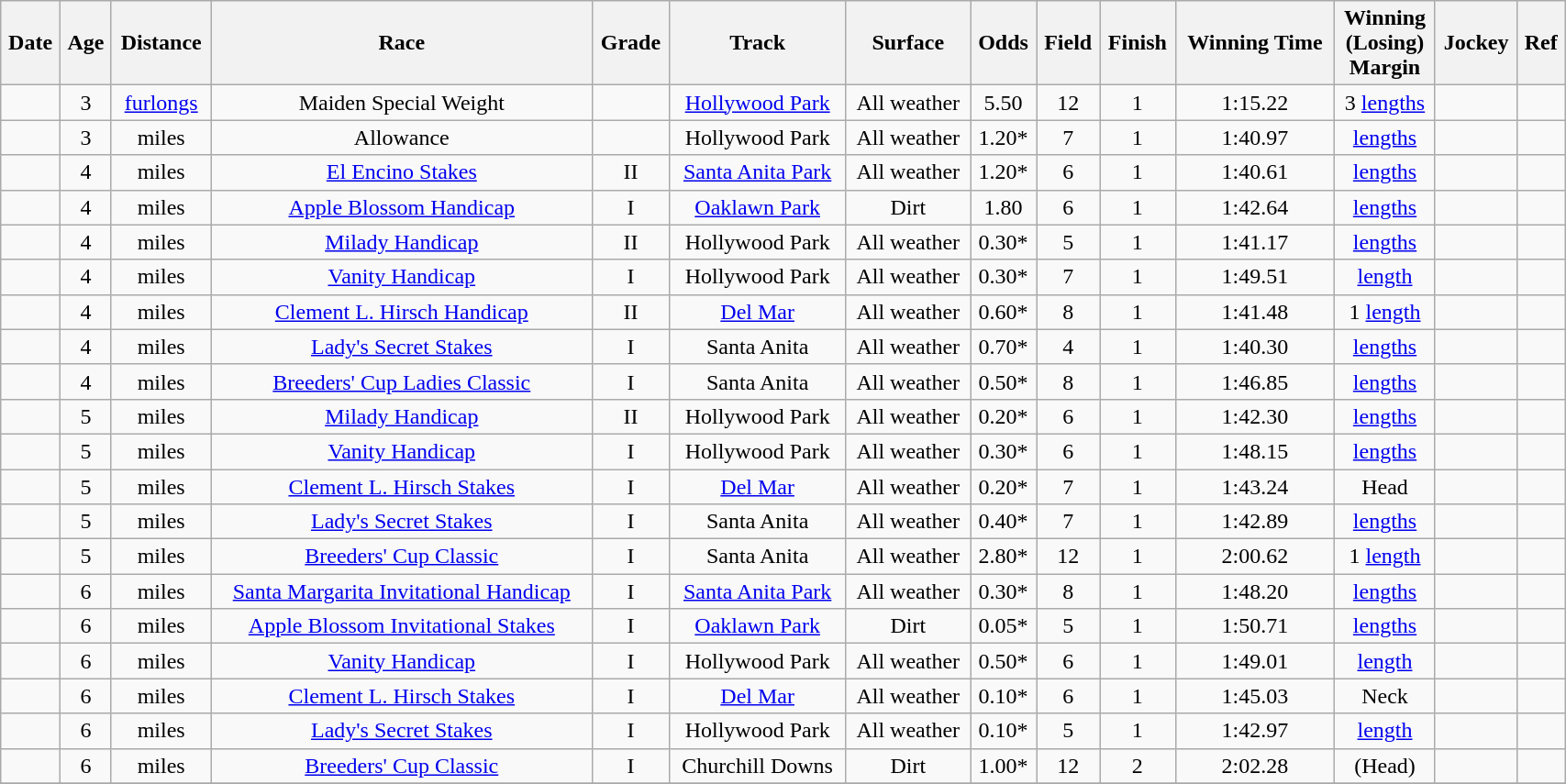<table class = "wikitable sortable" style="text-align:center; width:90%">
<tr>
<th scope="col">Date</th>
<th scope="col">Age</th>
<th scope="col">Distance</th>
<th scope="col">Race</th>
<th scope="col">Grade</th>
<th scope="col">Track</th>
<th scope="col">Surface</th>
<th scope="col">Odds</th>
<th scope="col">Field</th>
<th scope="col">Finish</th>
<th scope="col">Winning Time</th>
<th scope="col">Winning<br>(Losing)<br>Margin</th>
<th scope="col">Jockey</th>
<th scope="col" class="unsortable">Ref</th>
</tr>
<tr>
<td></td>
<td>3</td>
<td>  <a href='#'>furlongs</a></td>
<td>Maiden Special Weight</td>
<td></td>
<td><a href='#'>Hollywood Park</a></td>
<td>All weather</td>
<td>5.50</td>
<td>12</td>
<td>1</td>
<td>1:15.22</td>
<td>3 <a href='#'>lengths</a></td>
<td></td>
<td></td>
</tr>
<tr>
<td></td>
<td>3</td>
<td>  miles</td>
<td>Allowance</td>
<td></td>
<td>Hollywood Park</td>
<td>All weather</td>
<td>1.20*</td>
<td>7</td>
<td>1</td>
<td>1:40.97</td>
<td> <a href='#'>lengths</a></td>
<td></td>
<td></td>
</tr>
<tr>
<td></td>
<td>4</td>
<td>  miles</td>
<td><a href='#'>El Encino Stakes</a></td>
<td>II</td>
<td><a href='#'>Santa Anita Park</a></td>
<td>All weather</td>
<td>1.20*</td>
<td>6</td>
<td>1</td>
<td>1:40.61</td>
<td> <a href='#'>lengths</a></td>
<td></td>
<td></td>
</tr>
<tr>
<td></td>
<td>4</td>
<td>  miles</td>
<td><a href='#'>Apple Blossom Handicap</a></td>
<td>I</td>
<td><a href='#'>Oaklawn Park</a></td>
<td>Dirt</td>
<td>1.80</td>
<td>6</td>
<td>1</td>
<td>1:42.64</td>
<td> <a href='#'>lengths</a></td>
<td></td>
<td></td>
</tr>
<tr>
<td></td>
<td>4</td>
<td>  miles</td>
<td><a href='#'>Milady Handicap</a></td>
<td>II</td>
<td>Hollywood Park</td>
<td>All weather</td>
<td>0.30*</td>
<td>5</td>
<td>1</td>
<td>1:41.17</td>
<td> <a href='#'>lengths</a></td>
<td></td>
<td></td>
</tr>
<tr>
<td></td>
<td>4</td>
<td>  miles</td>
<td><a href='#'>Vanity Handicap</a></td>
<td>I</td>
<td>Hollywood Park</td>
<td>All weather</td>
<td>0.30*</td>
<td>7</td>
<td>1</td>
<td>1:49.51</td>
<td> <a href='#'>length</a></td>
<td></td>
<td></td>
</tr>
<tr>
<td></td>
<td>4</td>
<td>  miles</td>
<td><a href='#'>Clement L. Hirsch Handicap</a></td>
<td>II</td>
<td><a href='#'>Del Mar</a></td>
<td>All weather</td>
<td>0.60*</td>
<td>8</td>
<td>1</td>
<td>1:41.48</td>
<td>1 <a href='#'>length</a></td>
<td></td>
<td></td>
</tr>
<tr>
<td></td>
<td>4</td>
<td>  miles</td>
<td><a href='#'>Lady's Secret Stakes</a></td>
<td>I</td>
<td>Santa Anita</td>
<td>All weather</td>
<td>0.70*</td>
<td>4</td>
<td>1</td>
<td>1:40.30</td>
<td> <a href='#'>lengths</a></td>
<td></td>
<td></td>
</tr>
<tr>
<td></td>
<td>4</td>
<td>  miles</td>
<td><a href='#'>Breeders' Cup Ladies Classic</a></td>
<td>I</td>
<td>Santa Anita</td>
<td>All weather</td>
<td>0.50*</td>
<td>8</td>
<td>1</td>
<td>1:46.85</td>
<td> <a href='#'>lengths</a></td>
<td></td>
<td></td>
</tr>
<tr>
<td></td>
<td>5</td>
<td>  miles</td>
<td><a href='#'>Milady Handicap</a></td>
<td>II</td>
<td>Hollywood Park</td>
<td>All weather</td>
<td>0.20*</td>
<td>6</td>
<td>1</td>
<td>1:42.30</td>
<td> <a href='#'>lengths</a></td>
<td></td>
<td></td>
</tr>
<tr>
<td></td>
<td>5</td>
<td>  miles</td>
<td><a href='#'>Vanity Handicap</a></td>
<td>I</td>
<td>Hollywood Park</td>
<td>All weather</td>
<td>0.30*</td>
<td>6</td>
<td>1</td>
<td>1:48.15</td>
<td> <a href='#'>lengths</a></td>
<td></td>
<td></td>
</tr>
<tr>
<td></td>
<td>5</td>
<td>  miles</td>
<td><a href='#'>Clement L. Hirsch Stakes</a></td>
<td>I</td>
<td><a href='#'>Del Mar</a></td>
<td>All weather</td>
<td>0.20*</td>
<td>7</td>
<td>1</td>
<td>1:43.24</td>
<td>Head</td>
<td></td>
<td></td>
</tr>
<tr>
<td></td>
<td>5</td>
<td>  miles</td>
<td><a href='#'>Lady's Secret Stakes</a></td>
<td>I</td>
<td>Santa Anita</td>
<td>All weather</td>
<td>0.40*</td>
<td>7</td>
<td>1</td>
<td>1:42.89</td>
<td> <a href='#'>lengths</a></td>
<td></td>
<td></td>
</tr>
<tr>
<td></td>
<td>5</td>
<td>  miles</td>
<td><a href='#'>Breeders' Cup Classic</a></td>
<td>I</td>
<td>Santa Anita</td>
<td>All weather</td>
<td>2.80*</td>
<td>12</td>
<td>1</td>
<td>2:00.62</td>
<td>1 <a href='#'>length</a></td>
<td></td>
<td></td>
</tr>
<tr>
<td></td>
<td>6</td>
<td>  miles</td>
<td><a href='#'>Santa Margarita Invitational Handicap</a></td>
<td>I</td>
<td><a href='#'>Santa Anita Park</a></td>
<td>All weather</td>
<td>0.30*</td>
<td>8</td>
<td>1</td>
<td>1:48.20</td>
<td> <a href='#'>lengths</a></td>
<td></td>
<td></td>
</tr>
<tr>
<td></td>
<td>6</td>
<td>  miles</td>
<td><a href='#'>Apple Blossom Invitational Stakes</a></td>
<td>I</td>
<td><a href='#'>Oaklawn Park</a></td>
<td>Dirt</td>
<td>0.05*</td>
<td>5</td>
<td>1</td>
<td>1:50.71</td>
<td> <a href='#'>lengths</a></td>
<td></td>
<td></td>
</tr>
<tr>
<td></td>
<td>6</td>
<td>  miles</td>
<td><a href='#'>Vanity Handicap</a></td>
<td>I</td>
<td>Hollywood Park</td>
<td>All weather</td>
<td>0.50*</td>
<td>6</td>
<td>1</td>
<td>1:49.01</td>
<td> <a href='#'>length</a></td>
<td></td>
<td></td>
</tr>
<tr>
<td></td>
<td>6</td>
<td>  miles</td>
<td><a href='#'>Clement L. Hirsch Stakes</a></td>
<td>I</td>
<td><a href='#'>Del Mar</a></td>
<td>All weather</td>
<td>0.10*</td>
<td>6</td>
<td>1</td>
<td>1:45.03</td>
<td>Neck</td>
<td></td>
<td></td>
</tr>
<tr>
<td></td>
<td>6</td>
<td>  miles</td>
<td><a href='#'>Lady's Secret Stakes</a></td>
<td>I</td>
<td>Hollywood Park</td>
<td>All weather</td>
<td>0.10*</td>
<td>5</td>
<td>1</td>
<td>1:42.97</td>
<td> <a href='#'>length</a></td>
<td></td>
<td></td>
</tr>
<tr>
<td></td>
<td>6</td>
<td>  miles</td>
<td><a href='#'>Breeders' Cup Classic</a></td>
<td>I</td>
<td>Churchill Downs</td>
<td>Dirt</td>
<td>1.00*</td>
<td>12</td>
<td>2</td>
<td>2:02.28</td>
<td>(Head)</td>
<td></td>
<td></td>
</tr>
<tr>
</tr>
</table>
